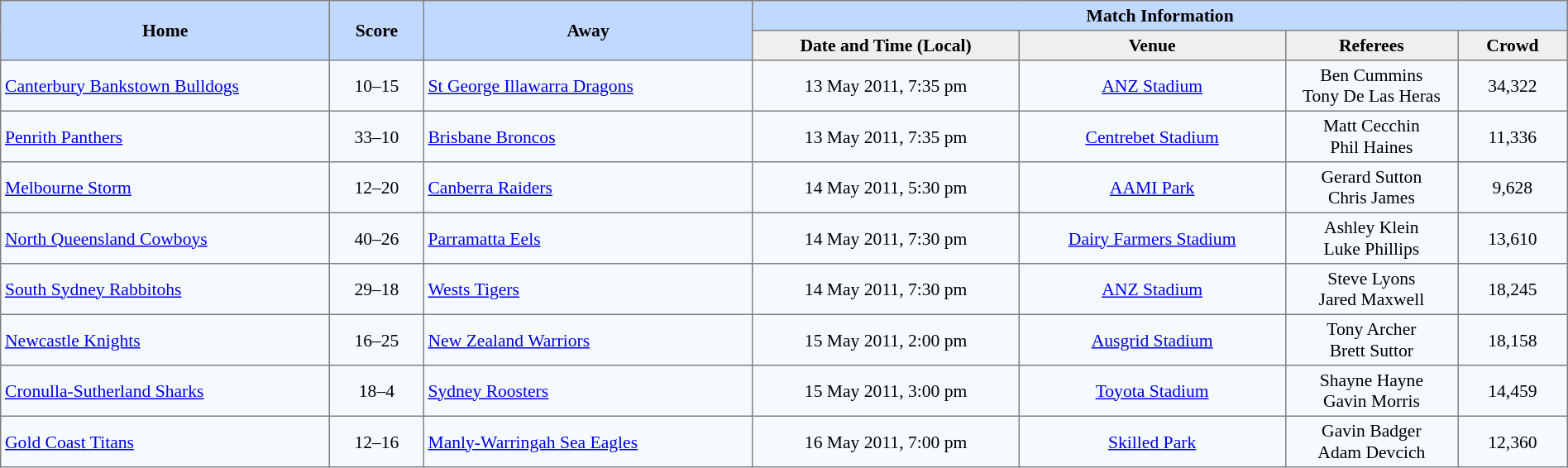<table border="1" cellpadding="3" cellspacing="0" style="border-collapse:collapse; font-size:90%; width:100%;">
<tr style="background:#c1d8ff;">
<th rowspan="2" style="width:21%;">Home</th>
<th rowspan="2" style="width:6%;">Score</th>
<th rowspan="2" style="width:21%;">Away</th>
<th colspan=6>Match Information</th>
</tr>
<tr style="background:#efefef;">
<th width=17%>Date and Time (Local)</th>
<th width=17%>Venue</th>
<th width=11%>Referees</th>
<th width=7%>Crowd</th>
</tr>
<tr style="text-align:center; background:#f5faff;">
<td align=left> <a href='#'>Canterbury Bankstown Bulldogs</a></td>
<td>10–15</td>
<td align=left> <a href='#'>St George Illawarra Dragons</a></td>
<td>13 May 2011, 7:35 pm</td>
<td><a href='#'>ANZ Stadium</a></td>
<td>Ben Cummins<br>Tony De Las Heras</td>
<td>34,322</td>
</tr>
<tr style="text-align:center; background:#f5faff;">
<td align=left> <a href='#'>Penrith Panthers</a></td>
<td>33–10</td>
<td align=left> <a href='#'>Brisbane Broncos</a></td>
<td>13 May 2011, 7:35 pm</td>
<td><a href='#'>Centrebet Stadium</a></td>
<td>Matt Cecchin<br>Phil Haines</td>
<td>11,336</td>
</tr>
<tr style="text-align:center; background:#f5faff;">
<td align=left> <a href='#'>Melbourne Storm</a></td>
<td>12–20</td>
<td align=left> <a href='#'>Canberra Raiders</a></td>
<td>14 May 2011, 5:30 pm</td>
<td><a href='#'>AAMI Park</a></td>
<td>Gerard Sutton<br>Chris James</td>
<td>9,628</td>
</tr>
<tr style="text-align:center; background:#f5faff;">
<td align=left> <a href='#'>North Queensland Cowboys</a></td>
<td>40–26</td>
<td align=left> <a href='#'>Parramatta Eels</a></td>
<td>14 May 2011, 7:30 pm</td>
<td><a href='#'>Dairy Farmers Stadium</a></td>
<td>Ashley Klein<br>Luke Phillips</td>
<td>13,610</td>
</tr>
<tr style="text-align:center; background:#f5faff;">
<td align=left> <a href='#'>South Sydney Rabbitohs</a></td>
<td>29–18</td>
<td align=left> <a href='#'>Wests Tigers</a></td>
<td>14 May 2011, 7:30 pm</td>
<td><a href='#'>ANZ Stadium</a></td>
<td>Steve Lyons<br>Jared Maxwell</td>
<td>18,245</td>
</tr>
<tr style="text-align:center; background:#f5faff;">
<td align=left> <a href='#'>Newcastle Knights</a></td>
<td>16–25</td>
<td align=left> <a href='#'>New Zealand Warriors</a></td>
<td>15 May 2011, 2:00 pm</td>
<td><a href='#'>Ausgrid Stadium</a></td>
<td>Tony Archer<br>Brett Suttor</td>
<td>18,158</td>
</tr>
<tr style="text-align:center; background:#f5faff;">
<td align=left> <a href='#'>Cronulla-Sutherland Sharks</a></td>
<td>18–4</td>
<td align=left> <a href='#'>Sydney Roosters</a></td>
<td>15 May 2011, 3:00 pm</td>
<td><a href='#'>Toyota Stadium</a></td>
<td>Shayne Hayne<br>Gavin Morris</td>
<td>14,459</td>
</tr>
<tr style="text-align:center; background:#f5faff;">
<td align=left> <a href='#'>Gold Coast Titans</a></td>
<td>12–16</td>
<td align=left> <a href='#'>Manly-Warringah Sea Eagles</a></td>
<td>16 May 2011, 7:00 pm</td>
<td><a href='#'>Skilled Park</a></td>
<td>Gavin Badger<br>Adam Devcich</td>
<td>12,360</td>
</tr>
</table>
